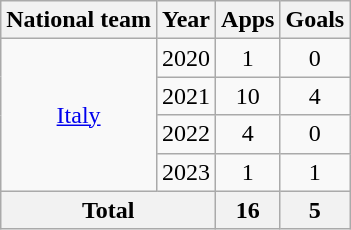<table class="wikitable" style="text-align:center">
<tr>
<th>National team</th>
<th>Year</th>
<th>Apps</th>
<th>Goals</th>
</tr>
<tr>
<td rowspan="4"><a href='#'>Italy</a></td>
<td>2020</td>
<td>1</td>
<td>0</td>
</tr>
<tr>
<td>2021</td>
<td>10</td>
<td>4</td>
</tr>
<tr>
<td>2022</td>
<td>4</td>
<td>0</td>
</tr>
<tr>
<td>2023</td>
<td>1</td>
<td>1</td>
</tr>
<tr>
<th colspan="2">Total</th>
<th>16</th>
<th>5</th>
</tr>
</table>
